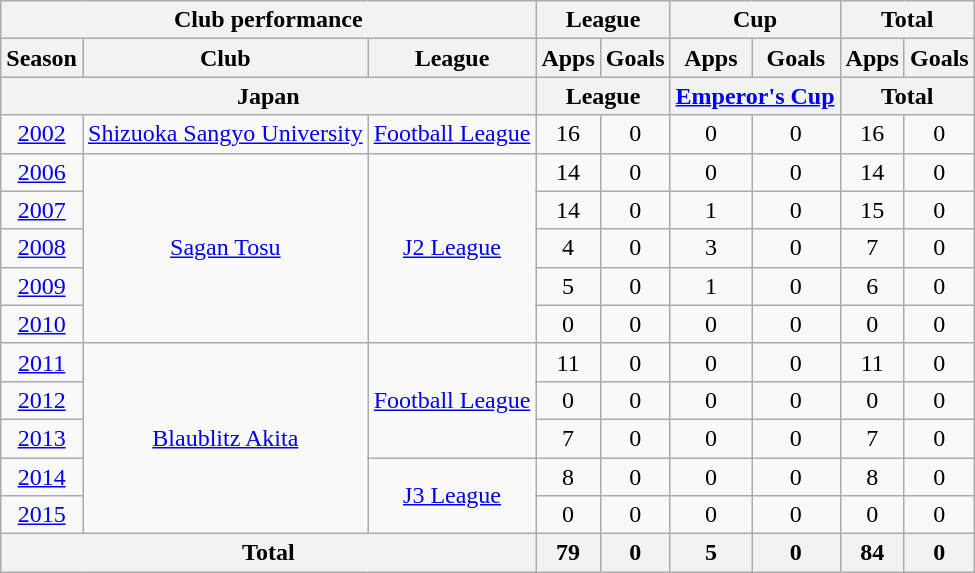<table class="wikitable" style="text-align:center;">
<tr>
<th colspan=3>Club performance</th>
<th colspan=2>League</th>
<th colspan=2>Cup</th>
<th colspan=2>Total</th>
</tr>
<tr>
<th>Season</th>
<th>Club</th>
<th>League</th>
<th>Apps</th>
<th>Goals</th>
<th>Apps</th>
<th>Goals</th>
<th>Apps</th>
<th>Goals</th>
</tr>
<tr>
<th colspan=3>Japan</th>
<th colspan=2>League</th>
<th colspan=2><a href='#'>Emperor's Cup</a></th>
<th colspan=2>Total</th>
</tr>
<tr>
<td><a href='#'>2002</a></td>
<td><a href='#'>Shizuoka Sangyo University</a></td>
<td><a href='#'>Football League</a></td>
<td>16</td>
<td>0</td>
<td>0</td>
<td>0</td>
<td>16</td>
<td>0</td>
</tr>
<tr>
<td><a href='#'>2006</a></td>
<td rowspan="5"><a href='#'>Sagan Tosu</a></td>
<td rowspan="5"><a href='#'>J2 League</a></td>
<td>14</td>
<td>0</td>
<td>0</td>
<td>0</td>
<td>14</td>
<td>0</td>
</tr>
<tr>
<td><a href='#'>2007</a></td>
<td>14</td>
<td>0</td>
<td>1</td>
<td>0</td>
<td>15</td>
<td>0</td>
</tr>
<tr>
<td><a href='#'>2008</a></td>
<td>4</td>
<td>0</td>
<td>3</td>
<td>0</td>
<td>7</td>
<td>0</td>
</tr>
<tr>
<td><a href='#'>2009</a></td>
<td>5</td>
<td>0</td>
<td>1</td>
<td>0</td>
<td>6</td>
<td>0</td>
</tr>
<tr>
<td><a href='#'>2010</a></td>
<td>0</td>
<td>0</td>
<td>0</td>
<td>0</td>
<td>0</td>
<td>0</td>
</tr>
<tr>
<td><a href='#'>2011</a></td>
<td rowspan="5"><a href='#'>Blaublitz Akita</a></td>
<td rowspan="3"><a href='#'>Football League</a></td>
<td>11</td>
<td>0</td>
<td>0</td>
<td>0</td>
<td>11</td>
<td>0</td>
</tr>
<tr>
<td><a href='#'>2012</a></td>
<td>0</td>
<td>0</td>
<td>0</td>
<td>0</td>
<td>0</td>
<td>0</td>
</tr>
<tr>
<td><a href='#'>2013</a></td>
<td>7</td>
<td>0</td>
<td>0</td>
<td>0</td>
<td>7</td>
<td>0</td>
</tr>
<tr>
<td><a href='#'>2014</a></td>
<td rowspan="2"><a href='#'>J3 League</a></td>
<td>8</td>
<td>0</td>
<td>0</td>
<td>0</td>
<td>8</td>
<td>0</td>
</tr>
<tr>
<td><a href='#'>2015</a></td>
<td>0</td>
<td>0</td>
<td>0</td>
<td>0</td>
<td>0</td>
<td>0</td>
</tr>
<tr>
<th colspan=3>Total</th>
<th>79</th>
<th>0</th>
<th>5</th>
<th>0</th>
<th>84</th>
<th>0</th>
</tr>
</table>
